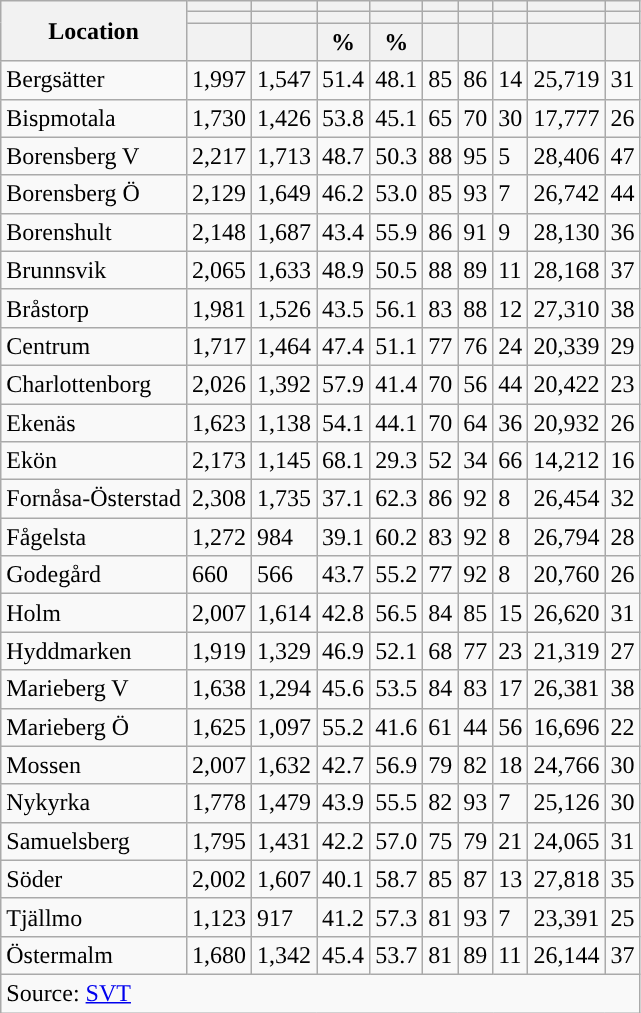<table role="presentation" class="wikitable sortable mw-collapsible mw-collapsed">
<tr>
<th rowspan="3">Location</th>
<th></th>
<th></th>
<th></th>
<th></th>
<th></th>
<th></th>
<th></th>
<th></th>
<th></th>
</tr>
<tr>
<th></th>
<th></th>
<th style="background:"></th>
<th style="background:"></th>
<th></th>
<th></th>
<th></th>
<th></th>
<th></th>
</tr>
<tr>
<th data-sort-type="number"></th>
<th data-sort-type="number"></th>
<th data-sort-type="number">%</th>
<th data-sort-type="number">%</th>
<th data-sort-type="number"></th>
<th data-sort-type="number"></th>
<th data-sort-type="number"></th>
<th data-sort-type="number"></th>
<th data-sort-type="number"></th>
</tr>
<tr>
<td align="left">Bergsätter</td>
<td>1,997</td>
<td>1,547</td>
<td>51.4</td>
<td>48.1</td>
<td>85</td>
<td>86</td>
<td>14</td>
<td>25,719</td>
<td>31</td>
</tr>
<tr>
<td align="left">Bispmotala</td>
<td>1,730</td>
<td>1,426</td>
<td>53.8</td>
<td>45.1</td>
<td>65</td>
<td>70</td>
<td>30</td>
<td>17,777</td>
<td>26</td>
</tr>
<tr>
<td align="left">Borensberg V</td>
<td>2,217</td>
<td>1,713</td>
<td>48.7</td>
<td>50.3</td>
<td>88</td>
<td>95</td>
<td>5</td>
<td>28,406</td>
<td>47</td>
</tr>
<tr>
<td align="left">Borensberg Ö</td>
<td>2,129</td>
<td>1,649</td>
<td>46.2</td>
<td>53.0</td>
<td>85</td>
<td>93</td>
<td>7</td>
<td>26,742</td>
<td>44</td>
</tr>
<tr>
<td align="left">Borenshult</td>
<td>2,148</td>
<td>1,687</td>
<td>43.4</td>
<td>55.9</td>
<td>86</td>
<td>91</td>
<td>9</td>
<td>28,130</td>
<td>36</td>
</tr>
<tr>
<td align="left">Brunnsvik</td>
<td>2,065</td>
<td>1,633</td>
<td>48.9</td>
<td>50.5</td>
<td>88</td>
<td>89</td>
<td>11</td>
<td>28,168</td>
<td>37</td>
</tr>
<tr>
<td align="left">Bråstorp</td>
<td>1,981</td>
<td>1,526</td>
<td>43.5</td>
<td>56.1</td>
<td>83</td>
<td>88</td>
<td>12</td>
<td>27,310</td>
<td>38</td>
</tr>
<tr>
<td align="left">Centrum</td>
<td>1,717</td>
<td>1,464</td>
<td>47.4</td>
<td>51.1</td>
<td>77</td>
<td>76</td>
<td>24</td>
<td>20,339</td>
<td>29</td>
</tr>
<tr>
<td align="left">Charlottenborg</td>
<td>2,026</td>
<td>1,392</td>
<td>57.9</td>
<td>41.4</td>
<td>70</td>
<td>56</td>
<td>44</td>
<td>20,422</td>
<td>23</td>
</tr>
<tr>
<td align="left">Ekenäs</td>
<td>1,623</td>
<td>1,138</td>
<td>54.1</td>
<td>44.1</td>
<td>70</td>
<td>64</td>
<td>36</td>
<td>20,932</td>
<td>26</td>
</tr>
<tr>
<td align="left">Ekön</td>
<td>2,173</td>
<td>1,145</td>
<td>68.1</td>
<td>29.3</td>
<td>52</td>
<td>34</td>
<td>66</td>
<td>14,212</td>
<td>16</td>
</tr>
<tr>
<td align="left">Fornåsa-Österstad</td>
<td>2,308</td>
<td>1,735</td>
<td>37.1</td>
<td>62.3</td>
<td>86</td>
<td>92</td>
<td>8</td>
<td>26,454</td>
<td>32</td>
</tr>
<tr>
<td align="left">Fågelsta</td>
<td>1,272</td>
<td>984</td>
<td>39.1</td>
<td>60.2</td>
<td>83</td>
<td>92</td>
<td>8</td>
<td>26,794</td>
<td>28</td>
</tr>
<tr>
<td align="left">Godegård</td>
<td>660</td>
<td>566</td>
<td>43.7</td>
<td>55.2</td>
<td>77</td>
<td>92</td>
<td>8</td>
<td>20,760</td>
<td>26</td>
</tr>
<tr>
<td align="left">Holm</td>
<td>2,007</td>
<td>1,614</td>
<td>42.8</td>
<td>56.5</td>
<td>84</td>
<td>85</td>
<td>15</td>
<td>26,620</td>
<td>31</td>
</tr>
<tr>
<td align="left">Hyddmarken</td>
<td>1,919</td>
<td>1,329</td>
<td>46.9</td>
<td>52.1</td>
<td>68</td>
<td>77</td>
<td>23</td>
<td>21,319</td>
<td>27</td>
</tr>
<tr>
<td align="left">Marieberg V</td>
<td>1,638</td>
<td>1,294</td>
<td>45.6</td>
<td>53.5</td>
<td>84</td>
<td>83</td>
<td>17</td>
<td>26,381</td>
<td>38</td>
</tr>
<tr>
<td align="left">Marieberg Ö</td>
<td>1,625</td>
<td>1,097</td>
<td>55.2</td>
<td>41.6</td>
<td>61</td>
<td>44</td>
<td>56</td>
<td>16,696</td>
<td>22</td>
</tr>
<tr>
<td align="left">Mossen</td>
<td>2,007</td>
<td>1,632</td>
<td>42.7</td>
<td>56.9</td>
<td>79</td>
<td>82</td>
<td>18</td>
<td>24,766</td>
<td>30</td>
</tr>
<tr>
<td align="left">Nykyrka</td>
<td>1,778</td>
<td>1,479</td>
<td>43.9</td>
<td>55.5</td>
<td>82</td>
<td>93</td>
<td>7</td>
<td>25,126</td>
<td>30</td>
</tr>
<tr>
<td align="left">Samuelsberg</td>
<td>1,795</td>
<td>1,431</td>
<td>42.2</td>
<td>57.0</td>
<td>75</td>
<td>79</td>
<td>21</td>
<td>24,065</td>
<td>31</td>
</tr>
<tr>
<td align="left">Söder</td>
<td>2,002</td>
<td>1,607</td>
<td>40.1</td>
<td>58.7</td>
<td>85</td>
<td>87</td>
<td>13</td>
<td>27,818</td>
<td>35</td>
</tr>
<tr>
<td align="left">Tjällmo</td>
<td>1,123</td>
<td>917</td>
<td>41.2</td>
<td>57.3</td>
<td>81</td>
<td>93</td>
<td>7</td>
<td>23,391</td>
<td>25</td>
</tr>
<tr>
<td align="left">Östermalm</td>
<td>1,680</td>
<td>1,342</td>
<td>45.4</td>
<td>53.7</td>
<td>81</td>
<td>89</td>
<td>11</td>
<td>26,144</td>
<td>37</td>
</tr>
<tr>
<td colspan="10" align="left">Source: <a href='#'>SVT</a></td>
</tr>
</table>
